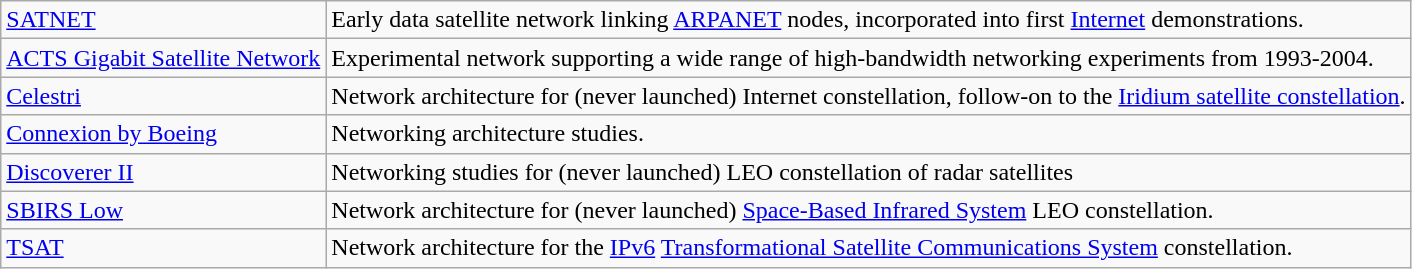<table class="wikitable" style="text-align: left;">
<tr>
<td><a href='#'>SATNET</a></td>
<td>Early data satellite network linking <a href='#'>ARPANET</a> nodes, incorporated into first <a href='#'>Internet</a> demonstrations.</td>
</tr>
<tr>
<td><a href='#'>ACTS Gigabit Satellite Network</a></td>
<td>Experimental network supporting a wide range of high-bandwidth networking experiments from 1993-2004.</td>
</tr>
<tr>
<td><a href='#'>Celestri</a></td>
<td>Network architecture for (never launched) Internet constellation, follow-on to the <a href='#'>Iridium satellite constellation</a>.</td>
</tr>
<tr>
<td><a href='#'>Connexion by Boeing</a></td>
<td>Networking architecture studies.</td>
</tr>
<tr>
<td><a href='#'>Discoverer II</a></td>
<td>Networking studies for (never launched) LEO constellation of radar satellites</td>
</tr>
<tr>
<td><a href='#'>SBIRS Low</a></td>
<td>Network architecture for (never launched) <a href='#'>Space-Based Infrared System</a> LEO constellation.</td>
</tr>
<tr>
<td><a href='#'>TSAT</a></td>
<td>Network architecture for the <a href='#'>IPv6</a> <a href='#'>Transformational Satellite Communications System</a> constellation.</td>
</tr>
</table>
